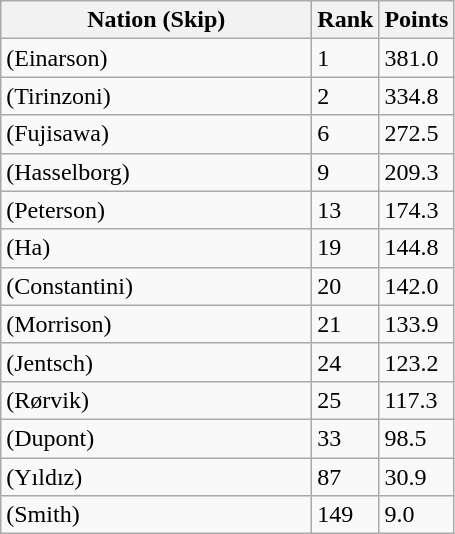<table class="wikitable">
<tr>
<th width=200>Nation (Skip)</th>
<th width=15>Rank</th>
<th width=15>Points</th>
</tr>
<tr>
<td> (Einarson)</td>
<td>1</td>
<td>381.0</td>
</tr>
<tr>
<td> (Tirinzoni)</td>
<td>2</td>
<td>334.8</td>
</tr>
<tr>
<td> (Fujisawa)</td>
<td>6</td>
<td>272.5</td>
</tr>
<tr>
<td> (Hasselborg)</td>
<td>9</td>
<td>209.3</td>
</tr>
<tr>
<td> (Peterson)</td>
<td>13</td>
<td>174.3</td>
</tr>
<tr>
<td> (Ha)</td>
<td>19</td>
<td>144.8</td>
</tr>
<tr>
<td> (Constantini)</td>
<td>20</td>
<td>142.0</td>
</tr>
<tr>
<td> (Morrison)</td>
<td>21</td>
<td>133.9</td>
</tr>
<tr>
<td> (Jentsch)</td>
<td>24</td>
<td>123.2</td>
</tr>
<tr>
<td> (Rørvik)</td>
<td>25</td>
<td>117.3</td>
</tr>
<tr>
<td> (Dupont)</td>
<td>33</td>
<td>98.5</td>
</tr>
<tr>
<td> (Yıldız)</td>
<td>87</td>
<td>30.9</td>
</tr>
<tr>
<td> (Smith)</td>
<td>149</td>
<td>9.0</td>
</tr>
</table>
